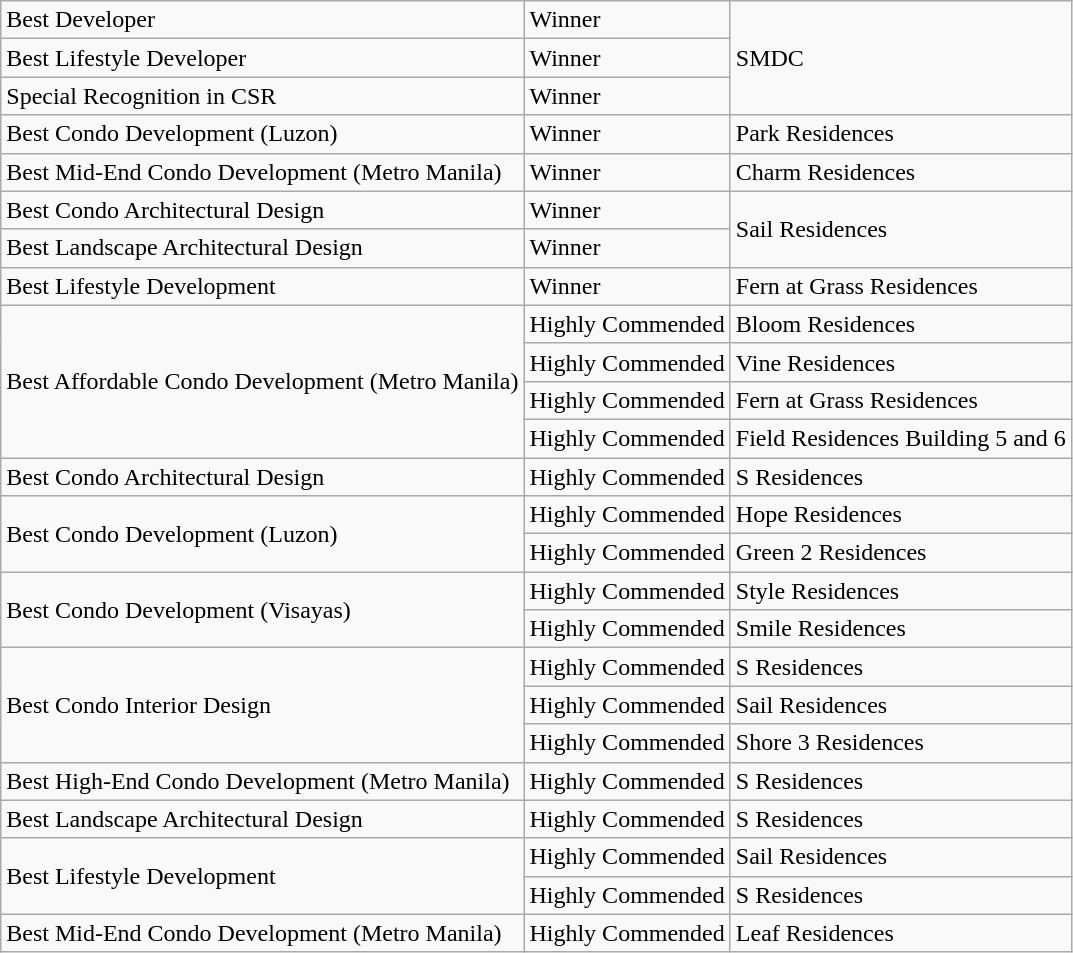<table class="wikitable">
<tr>
<td>Best Developer</td>
<td>Winner</td>
<td rowspan="3">SMDC</td>
</tr>
<tr>
<td>Best Lifestyle Developer</td>
<td>Winner</td>
</tr>
<tr>
<td>Special Recognition in CSR</td>
<td>Winner</td>
</tr>
<tr>
<td>Best Condo Development (Luzon)</td>
<td>Winner</td>
<td>Park Residences</td>
</tr>
<tr>
<td>Best Mid-End Condo Development (Metro Manila)</td>
<td>Winner</td>
<td>Charm Residences</td>
</tr>
<tr>
<td>Best Condo Architectural Design</td>
<td>Winner</td>
<td rowspan="2">Sail Residences</td>
</tr>
<tr>
<td>Best Landscape Architectural Design</td>
<td>Winner</td>
</tr>
<tr>
<td>Best Lifestyle Development</td>
<td>Winner</td>
<td>Fern at Grass Residences</td>
</tr>
<tr>
<td rowspan="4">Best Affordable Condo Development (Metro Manila)</td>
<td>Highly Commended</td>
<td>Bloom Residences</td>
</tr>
<tr>
<td>Highly Commended</td>
<td>Vine Residences</td>
</tr>
<tr>
<td>Highly Commended</td>
<td>Fern at Grass Residences</td>
</tr>
<tr>
<td>Highly Commended</td>
<td>Field Residences Building 5 and 6</td>
</tr>
<tr>
<td>Best Condo Architectural Design</td>
<td>Highly Commended</td>
<td>S Residences</td>
</tr>
<tr>
<td rowspan="2">Best Condo Development (Luzon)</td>
<td>Highly Commended</td>
<td>Hope Residences</td>
</tr>
<tr>
<td>Highly Commended</td>
<td>Green 2 Residences</td>
</tr>
<tr>
<td rowspan="2">Best Condo Development (Visayas)</td>
<td>Highly Commended</td>
<td>Style Residences</td>
</tr>
<tr>
<td>Highly Commended</td>
<td>Smile Residences</td>
</tr>
<tr>
<td rowspan="3">Best Condo Interior Design</td>
<td>Highly Commended</td>
<td>S Residences</td>
</tr>
<tr>
<td>Highly Commended</td>
<td>Sail Residences</td>
</tr>
<tr>
<td>Highly Commended</td>
<td>Shore 3 Residences</td>
</tr>
<tr>
<td>Best High-End Condo Development (Metro Manila)</td>
<td>Highly Commended</td>
<td>S Residences</td>
</tr>
<tr>
<td>Best Landscape Architectural Design</td>
<td>Highly Commended</td>
<td>S Residences</td>
</tr>
<tr>
<td rowspan="2">Best Lifestyle Development</td>
<td>Highly Commended</td>
<td>Sail Residences</td>
</tr>
<tr>
<td>Highly Commended</td>
<td>S Residences</td>
</tr>
<tr>
<td>Best Mid-End Condo Development (Metro Manila)</td>
<td>Highly Commended</td>
<td>Leaf Residences</td>
</tr>
</table>
